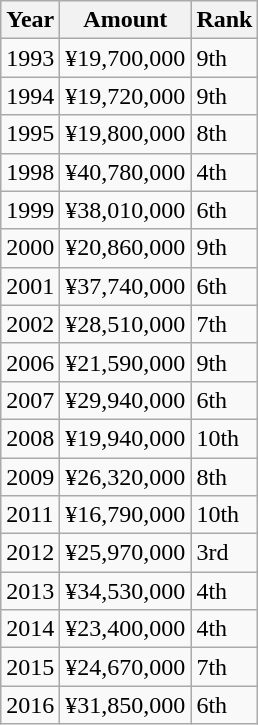<table class="wikitable">
<tr>
<th>Year</th>
<th>Amount</th>
<th>Rank</th>
</tr>
<tr>
<td>1993</td>
<td>¥19,700,000</td>
<td>9th</td>
</tr>
<tr>
<td>1994</td>
<td>¥19,720,000</td>
<td>9th</td>
</tr>
<tr>
<td>1995</td>
<td>¥19,800,000</td>
<td>8th</td>
</tr>
<tr>
<td>1998</td>
<td>¥40,780,000</td>
<td>4th</td>
</tr>
<tr>
<td>1999</td>
<td>¥38,010,000</td>
<td>6th</td>
</tr>
<tr>
<td>2000</td>
<td>¥20,860,000</td>
<td>9th</td>
</tr>
<tr>
<td>2001</td>
<td>¥37,740,000</td>
<td>6th</td>
</tr>
<tr>
<td>2002</td>
<td>¥28,510,000</td>
<td>7th</td>
</tr>
<tr>
<td>2006</td>
<td>¥21,590,000</td>
<td>9th</td>
</tr>
<tr>
<td>2007</td>
<td>¥29,940,000</td>
<td>6th</td>
</tr>
<tr>
<td>2008</td>
<td>¥19,940,000</td>
<td>10th</td>
</tr>
<tr>
<td>2009</td>
<td>¥26,320,000</td>
<td>8th</td>
</tr>
<tr>
<td>2011</td>
<td>¥16,790,000</td>
<td>10th</td>
</tr>
<tr>
<td>2012</td>
<td>¥25,970,000</td>
<td>3rd</td>
</tr>
<tr>
<td>2013</td>
<td>¥34,530,000</td>
<td>4th</td>
</tr>
<tr>
<td>2014</td>
<td>¥23,400,000</td>
<td>4th</td>
</tr>
<tr>
<td>2015</td>
<td>¥24,670,000</td>
<td>7th</td>
</tr>
<tr>
<td>2016</td>
<td>¥31,850,000</td>
<td>6th</td>
</tr>
</table>
